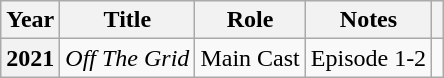<table class="wikitable plainrowheaders">
<tr>
<th scope="col">Year</th>
<th scope="col">Title</th>
<th scope="col">Role</th>
<th scope="col">Notes</th>
<th scope="col" class="unsortable"></th>
</tr>
<tr>
<th scope="row">2021</th>
<td><em>Off The Grid</em></td>
<td>Main Cast</td>
<td>Episode 1-2</td>
<td style="text-align:center"></td>
</tr>
</table>
